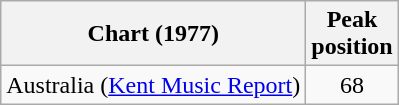<table class="wikitable">
<tr>
<th>Chart (1977)</th>
<th>Peak<br>position</th>
</tr>
<tr>
<td>Australia (<a href='#'>Kent Music Report</a>)</td>
<td style="text-align:center;">68</td>
</tr>
</table>
